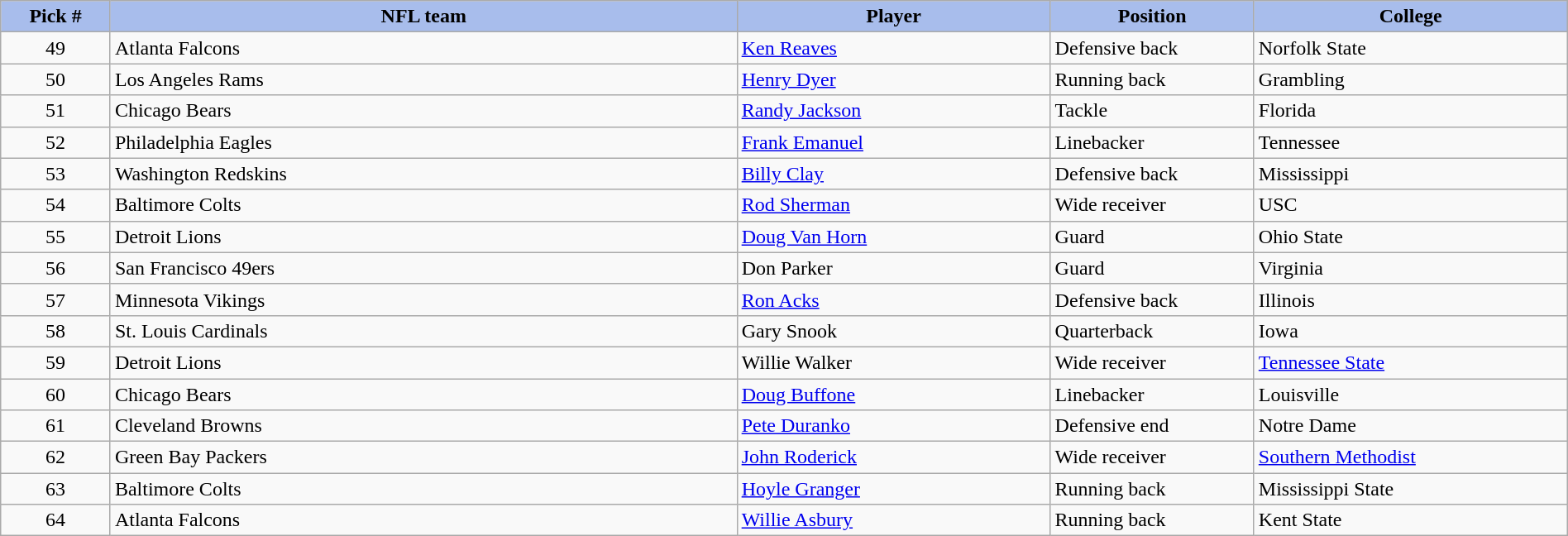<table class="wikitable sortable sortable" style="width: 100%">
<tr>
<th style="background:#A8BDEC;" width=7%>Pick #</th>
<th width=40% style="background:#A8BDEC;">NFL team</th>
<th width=20% style="background:#A8BDEC;">Player</th>
<th width=13% style="background:#A8BDEC;">Position</th>
<th style="background:#A8BDEC;">College</th>
</tr>
<tr>
<td align=center>49</td>
<td>Atlanta Falcons</td>
<td><a href='#'>Ken Reaves</a></td>
<td>Defensive back</td>
<td>Norfolk State</td>
</tr>
<tr>
<td align=center>50</td>
<td>Los Angeles Rams</td>
<td><a href='#'>Henry Dyer</a></td>
<td>Running back</td>
<td>Grambling</td>
</tr>
<tr>
<td align=center>51</td>
<td>Chicago Bears</td>
<td><a href='#'>Randy Jackson</a></td>
<td>Tackle</td>
<td>Florida</td>
</tr>
<tr>
<td align=center>52</td>
<td>Philadelphia Eagles</td>
<td><a href='#'>Frank Emanuel</a></td>
<td>Linebacker</td>
<td>Tennessee</td>
</tr>
<tr>
<td align=center>53</td>
<td>Washington Redskins</td>
<td><a href='#'>Billy Clay</a></td>
<td>Defensive back</td>
<td>Mississippi</td>
</tr>
<tr>
<td align=center>54</td>
<td>Baltimore Colts</td>
<td><a href='#'>Rod Sherman</a></td>
<td>Wide receiver</td>
<td>USC</td>
</tr>
<tr>
<td align=center>55</td>
<td>Detroit Lions</td>
<td><a href='#'>Doug Van Horn</a></td>
<td>Guard</td>
<td>Ohio State</td>
</tr>
<tr>
<td align=center>56</td>
<td>San Francisco 49ers</td>
<td>Don Parker</td>
<td>Guard</td>
<td>Virginia</td>
</tr>
<tr>
<td align=center>57</td>
<td>Minnesota Vikings</td>
<td><a href='#'>Ron Acks</a></td>
<td>Defensive back</td>
<td>Illinois</td>
</tr>
<tr>
<td align=center>58</td>
<td>St. Louis Cardinals</td>
<td>Gary Snook</td>
<td>Quarterback</td>
<td>Iowa</td>
</tr>
<tr>
<td align=center>59</td>
<td>Detroit Lions</td>
<td>Willie Walker</td>
<td>Wide receiver</td>
<td><a href='#'>Tennessee State</a></td>
</tr>
<tr>
<td align=center>60</td>
<td>Chicago Bears</td>
<td><a href='#'>Doug Buffone</a></td>
<td>Linebacker</td>
<td>Louisville</td>
</tr>
<tr>
<td align=center>61</td>
<td>Cleveland Browns</td>
<td><a href='#'>Pete Duranko</a></td>
<td>Defensive end</td>
<td>Notre Dame</td>
</tr>
<tr>
<td align=center>62</td>
<td>Green Bay Packers</td>
<td><a href='#'>John Roderick</a></td>
<td>Wide receiver</td>
<td><a href='#'>Southern Methodist</a></td>
</tr>
<tr>
<td align=center>63</td>
<td>Baltimore Colts</td>
<td><a href='#'>Hoyle Granger</a></td>
<td>Running back</td>
<td>Mississippi State</td>
</tr>
<tr>
<td align=center>64</td>
<td>Atlanta Falcons</td>
<td><a href='#'>Willie Asbury</a></td>
<td>Running back</td>
<td>Kent State</td>
</tr>
</table>
